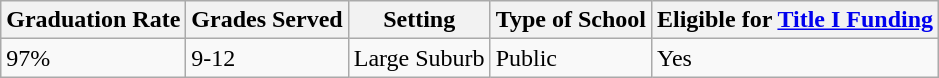<table class="wikitable">
<tr>
<th>Graduation Rate</th>
<th>Grades Served</th>
<th>Setting</th>
<th>Type of School</th>
<th>Eligible for <a href='#'>Title I Funding</a></th>
</tr>
<tr>
<td>97%</td>
<td>9-12</td>
<td>Large Suburb</td>
<td>Public</td>
<td>Yes</td>
</tr>
</table>
